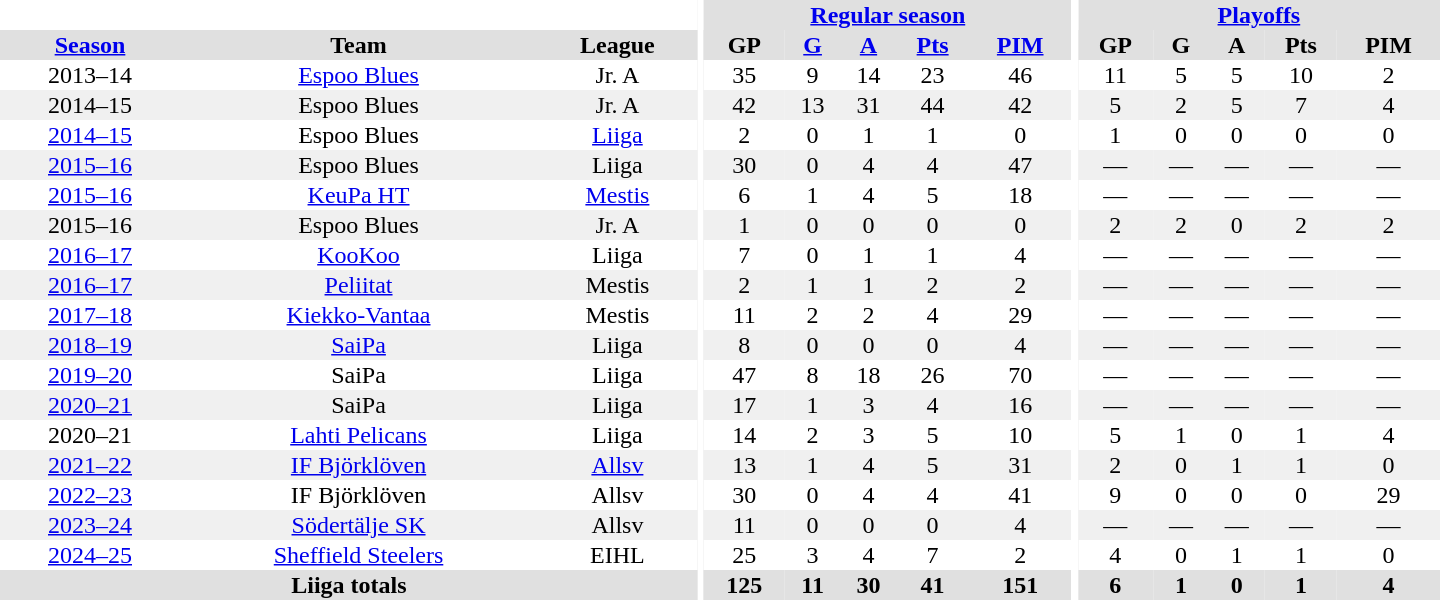<table border="0" cellpadding="1" cellspacing="0" style="text-align:center; width:60em">
<tr bgcolor="#e0e0e0">
<th colspan="3" bgcolor="#ffffff"></th>
<th rowspan="102" bgcolor="#ffffff"></th>
<th colspan="5"><a href='#'>Regular season</a></th>
<th rowspan="102" bgcolor="#ffffff"></th>
<th colspan="5"><a href='#'>Playoffs</a></th>
</tr>
<tr bgcolor="#e0e0e0">
<th><a href='#'>Season</a></th>
<th>Team</th>
<th>League</th>
<th>GP</th>
<th><a href='#'>G</a></th>
<th><a href='#'>A</a></th>
<th><a href='#'>Pts</a></th>
<th><a href='#'>PIM</a></th>
<th>GP</th>
<th>G</th>
<th>A</th>
<th>Pts</th>
<th>PIM</th>
</tr>
<tr>
<td>2013–14</td>
<td><a href='#'>Espoo Blues</a></td>
<td>Jr. A</td>
<td>35</td>
<td>9</td>
<td>14</td>
<td>23</td>
<td>46</td>
<td>11</td>
<td>5</td>
<td>5</td>
<td>10</td>
<td>2</td>
</tr>
<tr bgcolor="#f0f0f0">
<td>2014–15</td>
<td>Espoo Blues</td>
<td>Jr. A</td>
<td>42</td>
<td>13</td>
<td>31</td>
<td>44</td>
<td>42</td>
<td>5</td>
<td>2</td>
<td>5</td>
<td>7</td>
<td>4</td>
</tr>
<tr>
<td><a href='#'>2014–15</a></td>
<td>Espoo Blues</td>
<td><a href='#'>Liiga</a></td>
<td>2</td>
<td>0</td>
<td>1</td>
<td>1</td>
<td>0</td>
<td>1</td>
<td>0</td>
<td>0</td>
<td>0</td>
<td>0</td>
</tr>
<tr bgcolor="#f0f0f0">
<td><a href='#'>2015–16</a></td>
<td>Espoo Blues</td>
<td>Liiga</td>
<td>30</td>
<td>0</td>
<td>4</td>
<td>4</td>
<td>47</td>
<td>—</td>
<td>—</td>
<td>—</td>
<td>—</td>
<td>—</td>
</tr>
<tr>
<td><a href='#'>2015–16</a></td>
<td><a href='#'>KeuPa HT</a></td>
<td><a href='#'>Mestis</a></td>
<td>6</td>
<td>1</td>
<td>4</td>
<td>5</td>
<td>18</td>
<td>—</td>
<td>—</td>
<td>—</td>
<td>—</td>
<td>—</td>
</tr>
<tr bgcolor="#f0f0f0">
<td>2015–16</td>
<td>Espoo Blues</td>
<td>Jr. A</td>
<td>1</td>
<td>0</td>
<td>0</td>
<td>0</td>
<td>0</td>
<td>2</td>
<td>2</td>
<td>0</td>
<td>2</td>
<td>2</td>
</tr>
<tr>
<td><a href='#'>2016–17</a></td>
<td><a href='#'>KooKoo</a></td>
<td>Liiga</td>
<td>7</td>
<td>0</td>
<td>1</td>
<td>1</td>
<td>4</td>
<td>—</td>
<td>—</td>
<td>—</td>
<td>—</td>
<td>—</td>
</tr>
<tr bgcolor="#f0f0f0">
<td><a href='#'>2016–17</a></td>
<td><a href='#'>Peliitat</a></td>
<td>Mestis</td>
<td>2</td>
<td>1</td>
<td>1</td>
<td>2</td>
<td>2</td>
<td>—</td>
<td>—</td>
<td>—</td>
<td>—</td>
<td>—</td>
</tr>
<tr>
<td><a href='#'>2017–18</a></td>
<td><a href='#'>Kiekko-Vantaa</a></td>
<td>Mestis</td>
<td>11</td>
<td>2</td>
<td>2</td>
<td>4</td>
<td>29</td>
<td>—</td>
<td>—</td>
<td>—</td>
<td>—</td>
<td>—</td>
</tr>
<tr bgcolor="#f0f0f0">
<td><a href='#'>2018–19</a></td>
<td><a href='#'>SaiPa</a></td>
<td>Liiga</td>
<td>8</td>
<td>0</td>
<td>0</td>
<td>0</td>
<td>4</td>
<td>—</td>
<td>—</td>
<td>—</td>
<td>—</td>
<td>—</td>
</tr>
<tr>
<td><a href='#'>2019–20</a></td>
<td>SaiPa</td>
<td>Liiga</td>
<td>47</td>
<td>8</td>
<td>18</td>
<td>26</td>
<td>70</td>
<td>—</td>
<td>—</td>
<td>—</td>
<td>—</td>
<td>—</td>
</tr>
<tr bgcolor="#f0f0f0">
<td><a href='#'>2020–21</a></td>
<td>SaiPa</td>
<td>Liiga</td>
<td>17</td>
<td>1</td>
<td>3</td>
<td>4</td>
<td>16</td>
<td>—</td>
<td>—</td>
<td>—</td>
<td>—</td>
<td>—</td>
</tr>
<tr>
<td>2020–21</td>
<td><a href='#'>Lahti Pelicans</a></td>
<td>Liiga</td>
<td>14</td>
<td>2</td>
<td>3</td>
<td>5</td>
<td>10</td>
<td>5</td>
<td>1</td>
<td>0</td>
<td>1</td>
<td>4</td>
</tr>
<tr bgcolor="#f0f0f0">
<td><a href='#'>2021–22</a></td>
<td><a href='#'>IF Björklöven</a></td>
<td><a href='#'>Allsv</a></td>
<td>13</td>
<td>1</td>
<td>4</td>
<td>5</td>
<td>31</td>
<td>2</td>
<td>0</td>
<td>1</td>
<td>1</td>
<td>0</td>
</tr>
<tr>
<td><a href='#'>2022–23</a></td>
<td>IF Björklöven</td>
<td>Allsv</td>
<td>30</td>
<td>0</td>
<td>4</td>
<td>4</td>
<td>41</td>
<td>9</td>
<td>0</td>
<td>0</td>
<td>0</td>
<td>29</td>
</tr>
<tr bgcolor="#f0f0f0">
<td><a href='#'>2023–24</a></td>
<td><a href='#'>Södertälje SK</a></td>
<td>Allsv</td>
<td>11</td>
<td>0</td>
<td>0</td>
<td>0</td>
<td>4</td>
<td>—</td>
<td>—</td>
<td>—</td>
<td>—</td>
<td>—</td>
</tr>
<tr>
<td><a href='#'>2024–25</a></td>
<td><a href='#'>Sheffield Steelers</a></td>
<td>EIHL</td>
<td>25</td>
<td>3</td>
<td>4</td>
<td>7</td>
<td>2</td>
<td>4</td>
<td>0</td>
<td>1</td>
<td>1</td>
<td>0</td>
</tr>
<tr bgcolor="#e0e0e0">
<th colspan="3">Liiga totals</th>
<th>125</th>
<th>11</th>
<th>30</th>
<th>41</th>
<th>151</th>
<th>6</th>
<th>1</th>
<th>0</th>
<th>1</th>
<th>4</th>
</tr>
</table>
